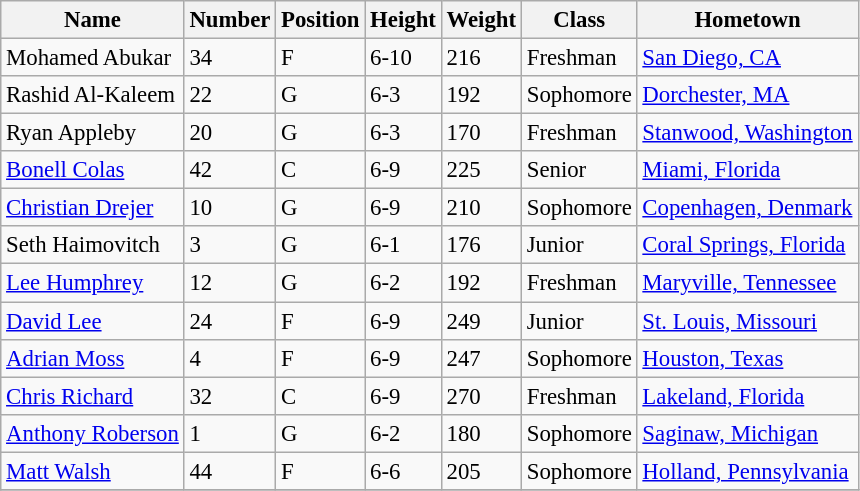<table class="wikitable" style="font-size: 95%;">
<tr>
<th>Name</th>
<th>Number</th>
<th>Position</th>
<th>Height</th>
<th>Weight</th>
<th>Class</th>
<th>Hometown</th>
</tr>
<tr>
<td>Mohamed Abukar</td>
<td>34</td>
<td>F</td>
<td>6-10</td>
<td>216</td>
<td>Freshman</td>
<td><a href='#'>San Diego, CA</a></td>
</tr>
<tr>
<td>Rashid Al-Kaleem</td>
<td>22</td>
<td>G</td>
<td>6-3</td>
<td>192</td>
<td>Sophomore</td>
<td><a href='#'>Dorchester, MA</a></td>
</tr>
<tr>
<td>Ryan Appleby</td>
<td>20</td>
<td>G</td>
<td>6-3</td>
<td>170</td>
<td>Freshman</td>
<td><a href='#'>Stanwood, Washington</a></td>
</tr>
<tr>
<td><a href='#'>Bonell Colas</a></td>
<td>42</td>
<td>C</td>
<td>6-9</td>
<td>225</td>
<td>Senior</td>
<td><a href='#'>Miami, Florida</a></td>
</tr>
<tr>
<td><a href='#'>Christian Drejer</a></td>
<td>10</td>
<td>G</td>
<td>6-9</td>
<td>210</td>
<td>Sophomore</td>
<td><a href='#'>Copenhagen, Denmark</a></td>
</tr>
<tr>
<td>Seth Haimovitch</td>
<td>3</td>
<td>G</td>
<td>6-1</td>
<td>176</td>
<td>Junior</td>
<td><a href='#'>Coral Springs, Florida</a></td>
</tr>
<tr>
<td><a href='#'>Lee Humphrey</a></td>
<td>12</td>
<td>G</td>
<td>6-2</td>
<td>192</td>
<td>Freshman</td>
<td><a href='#'>Maryville, Tennessee</a></td>
</tr>
<tr>
<td><a href='#'>David Lee</a></td>
<td>24</td>
<td>F</td>
<td>6-9</td>
<td>249</td>
<td>Junior</td>
<td><a href='#'>St. Louis, Missouri</a></td>
</tr>
<tr>
<td><a href='#'>Adrian Moss</a></td>
<td>4</td>
<td>F</td>
<td>6-9</td>
<td>247</td>
<td>Sophomore</td>
<td><a href='#'>Houston, Texas</a></td>
</tr>
<tr>
<td><a href='#'>Chris Richard</a></td>
<td>32</td>
<td>C</td>
<td>6-9</td>
<td>270</td>
<td>Freshman</td>
<td><a href='#'>Lakeland, Florida</a></td>
</tr>
<tr>
<td><a href='#'>Anthony Roberson</a></td>
<td>1</td>
<td>G</td>
<td>6-2</td>
<td>180</td>
<td>Sophomore</td>
<td><a href='#'>Saginaw, Michigan</a></td>
</tr>
<tr>
<td><a href='#'>Matt Walsh</a></td>
<td>44</td>
<td>F</td>
<td>6-6</td>
<td>205</td>
<td>Sophomore</td>
<td><a href='#'>Holland, Pennsylvania</a></td>
</tr>
<tr>
</tr>
</table>
